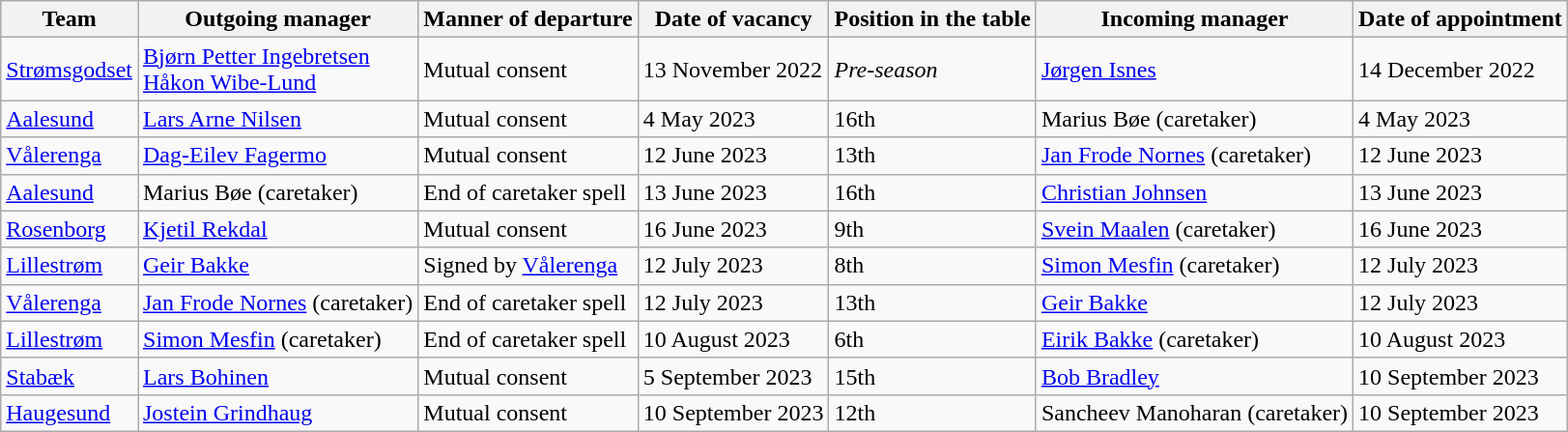<table class="wikitable">
<tr>
<th>Team</th>
<th>Outgoing manager</th>
<th>Manner of departure</th>
<th>Date of vacancy</th>
<th>Position in the table</th>
<th>Incoming manager</th>
<th>Date of appointment</th>
</tr>
<tr>
<td><a href='#'>Strømsgodset</a></td>
<td> <a href='#'>Bjørn Petter Ingebretsen</a><br> <a href='#'>Håkon Wibe-Lund</a></td>
<td>Mutual consent</td>
<td>13 November 2022</td>
<td><em>Pre-season</em></td>
<td> <a href='#'>Jørgen Isnes</a></td>
<td>14 December 2022</td>
</tr>
<tr>
<td><a href='#'>Aalesund</a></td>
<td> <a href='#'>Lars Arne Nilsen</a></td>
<td>Mutual consent</td>
<td>4 May 2023</td>
<td>16th</td>
<td> Marius Bøe (caretaker)</td>
<td>4 May 2023</td>
</tr>
<tr>
<td><a href='#'>Vålerenga</a></td>
<td> <a href='#'>Dag-Eilev Fagermo</a></td>
<td>Mutual consent</td>
<td>12 June 2023</td>
<td>13th</td>
<td> <a href='#'>Jan Frode Nornes</a> (caretaker)</td>
<td>12 June 2023</td>
</tr>
<tr>
<td><a href='#'>Aalesund</a></td>
<td> Marius Bøe (caretaker)</td>
<td>End of caretaker spell</td>
<td>13 June 2023</td>
<td>16th</td>
<td> <a href='#'>Christian Johnsen</a></td>
<td>13 June 2023</td>
</tr>
<tr>
<td><a href='#'>Rosenborg</a></td>
<td> <a href='#'>Kjetil Rekdal</a></td>
<td>Mutual consent</td>
<td>16 June 2023</td>
<td>9th</td>
<td> <a href='#'>Svein Maalen</a> (caretaker)</td>
<td>16 June 2023</td>
</tr>
<tr>
<td><a href='#'>Lillestrøm</a></td>
<td> <a href='#'>Geir Bakke</a></td>
<td>Signed by <a href='#'>Vålerenga</a></td>
<td>12 July 2023</td>
<td>8th</td>
<td> <a href='#'>Simon Mesfin</a> (caretaker)</td>
<td>12 July 2023</td>
</tr>
<tr>
<td><a href='#'>Vålerenga</a></td>
<td> <a href='#'>Jan Frode Nornes</a> (caretaker)</td>
<td>End of caretaker spell</td>
<td>12 July 2023</td>
<td>13th</td>
<td> <a href='#'>Geir Bakke</a></td>
<td>12 July 2023</td>
</tr>
<tr>
<td><a href='#'>Lillestrøm</a></td>
<td> <a href='#'>Simon Mesfin</a> (caretaker)</td>
<td>End of caretaker spell</td>
<td>10 August 2023</td>
<td>6th</td>
<td> <a href='#'>Eirik Bakke</a> (caretaker)</td>
<td>10 August 2023</td>
</tr>
<tr>
<td><a href='#'>Stabæk</a></td>
<td> <a href='#'>Lars Bohinen</a></td>
<td>Mutual consent</td>
<td>5 September 2023</td>
<td>15th</td>
<td> <a href='#'>Bob Bradley</a></td>
<td>10 September 2023</td>
</tr>
<tr>
<td><a href='#'>Haugesund</a></td>
<td> <a href='#'>Jostein Grindhaug</a></td>
<td>Mutual consent</td>
<td>10 September 2023</td>
<td>12th</td>
<td> Sancheev Manoharan (caretaker)</td>
<td>10 September 2023</td>
</tr>
</table>
